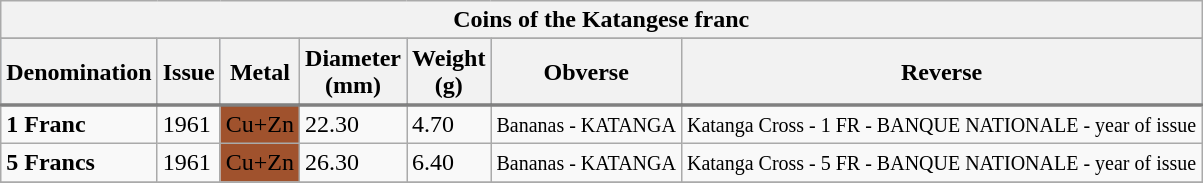<table class="wikitable">
<tr>
<th colspan="7">Coins of the Katangese franc</th>
</tr>
<tr>
</tr>
<tr style="text-align:center; border-bottom:2px solid gray;" bgcolor="lightsteelblue">
<th>Denomination</th>
<th>Issue</th>
<th>Metal</th>
<th>Diameter<br>(mm)</th>
<th>Weight<br>(g)</th>
<th>Obverse</th>
<th>Reverse</th>
</tr>
<tr style="text-align:center; border-bottom:2px solid gray;" bgcolor="lightsteelblue">
</tr>
<tr>
<td align="left"><strong>1 Franc</strong></td>
<td align="left">1961</td>
<td align="center" bgcolor="#A0522D">Cu+Zn</td>
<td align="left">22.30</td>
<td align="left">4.70</td>
<td align="left"><small>Bananas - KATANGA</small></td>
<td align="left"><small>Katanga Cross - 1 FR - BANQUE NATIONALE - year of issue</small></td>
</tr>
<tr>
<td align="left"><strong>5 Francs</strong></td>
<td align="left">1961</td>
<td align="center" bgcolor="#A0522D">Cu+Zn</td>
<td align="left">26.30</td>
<td align="left">6.40</td>
<td align="left"><small>Bananas - KATANGA</small></td>
<td align="left"><small>Katanga Cross - 5 FR - BANQUE NATIONALE - year of issue</small></td>
</tr>
<tr>
</tr>
</table>
